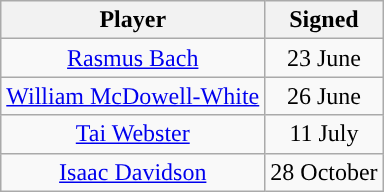<table class="wikitable sortable sortable" style="text-align: center">
<tr>
<th>Player</th>
<th>Signed</th>
</tr>
<tr>
<td><a href='#'>Rasmus Bach</a></td>
<td>23 June</td>
</tr>
<tr>
<td><a href='#'>William McDowell-White</a></td>
<td>26 June</td>
</tr>
<tr>
<td><a href='#'>Tai Webster</a></td>
<td>11 July</td>
</tr>
<tr>
<td><a href='#'>Isaac Davidson</a></td>
<td>28 October</td>
</tr>
</table>
